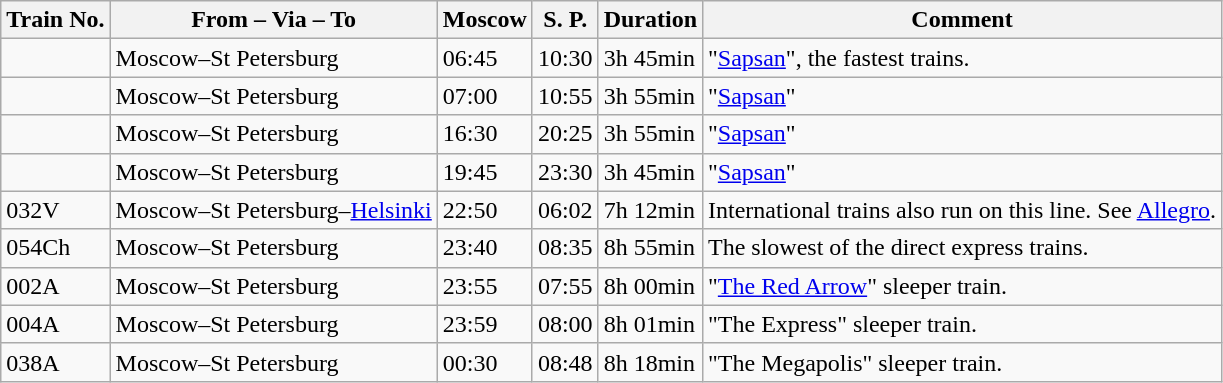<table class="wikitable">
<tr>
<th>Train No.</th>
<th>From – Via – To</th>
<th>Moscow</th>
<th>S. P.</th>
<th>Duration</th>
<th>Comment</th>
</tr>
<tr>
<td></td>
<td>Moscow–St Petersburg</td>
<td>06:45</td>
<td>10:30</td>
<td>3h 45min</td>
<td>"<a href='#'>Sapsan</a>", the fastest trains.</td>
</tr>
<tr>
<td></td>
<td>Moscow–St Petersburg</td>
<td>07:00</td>
<td>10:55</td>
<td>3h 55min</td>
<td>"<a href='#'>Sapsan</a>"</td>
</tr>
<tr>
<td></td>
<td>Moscow–St Petersburg</td>
<td>16:30</td>
<td>20:25</td>
<td>3h 55min</td>
<td>"<a href='#'>Sapsan</a>"</td>
</tr>
<tr>
<td></td>
<td>Moscow–St Petersburg</td>
<td>19:45</td>
<td>23:30</td>
<td>3h 45min</td>
<td>"<a href='#'>Sapsan</a>"</td>
</tr>
<tr>
<td>032V</td>
<td>Moscow–St Petersburg–<a href='#'>Helsinki</a></td>
<td>22:50</td>
<td>06:02</td>
<td>7h 12min</td>
<td>International trains also run on this line. See <a href='#'>Allegro</a>.</td>
</tr>
<tr>
<td>054Ch</td>
<td>Moscow–St Petersburg</td>
<td>23:40</td>
<td>08:35</td>
<td>8h 55min</td>
<td>The slowest of the direct express trains.</td>
</tr>
<tr>
<td>002A</td>
<td>Moscow–St Petersburg</td>
<td>23:55</td>
<td>07:55</td>
<td>8h 00min</td>
<td>"<a href='#'>The Red Arrow</a>" sleeper train.</td>
</tr>
<tr>
<td>004A</td>
<td>Moscow–St Petersburg</td>
<td>23:59</td>
<td>08:00</td>
<td>8h 01min</td>
<td>"The Express" sleeper train.</td>
</tr>
<tr>
<td>038A</td>
<td>Moscow–St Petersburg</td>
<td>00:30</td>
<td>08:48</td>
<td>8h 18min</td>
<td>"The Megapolis" sleeper train.</td>
</tr>
</table>
